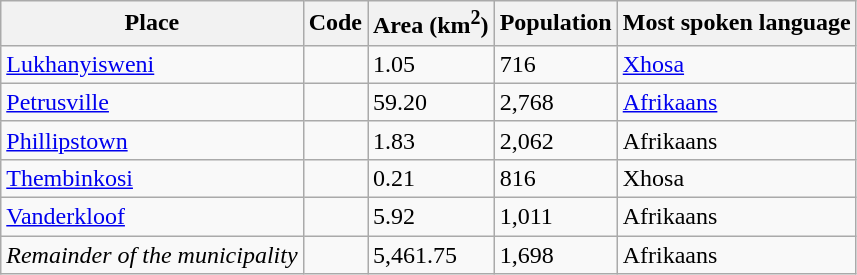<table class="wikitable sortable">
<tr>
<th>Place</th>
<th>Code</th>
<th>Area (km<sup>2</sup>)</th>
<th>Population</th>
<th>Most spoken language</th>
</tr>
<tr>
<td><a href='#'>Lukhanyisweni</a></td>
<td></td>
<td>1.05</td>
<td>716</td>
<td><a href='#'>Xhosa</a></td>
</tr>
<tr>
<td><a href='#'>Petrusville</a></td>
<td></td>
<td>59.20</td>
<td>2,768</td>
<td><a href='#'>Afrikaans</a></td>
</tr>
<tr>
<td><a href='#'>Phillipstown</a></td>
<td></td>
<td>1.83</td>
<td>2,062</td>
<td>Afrikaans</td>
</tr>
<tr>
<td><a href='#'>Thembinkosi</a></td>
<td></td>
<td>0.21</td>
<td>816</td>
<td>Xhosa</td>
</tr>
<tr>
<td><a href='#'>Vanderkloof</a></td>
<td></td>
<td>5.92</td>
<td>1,011</td>
<td>Afrikaans</td>
</tr>
<tr>
<td><em>Remainder of the municipality</em></td>
<td></td>
<td>5,461.75</td>
<td>1,698</td>
<td>Afrikaans</td>
</tr>
</table>
